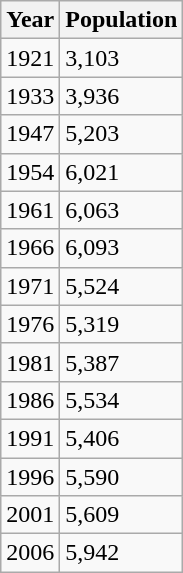<table class="wikitable">
<tr>
<th>Year</th>
<th>Population</th>
</tr>
<tr>
<td>1921</td>
<td>3,103</td>
</tr>
<tr>
<td>1933</td>
<td>3,936</td>
</tr>
<tr>
<td>1947</td>
<td>5,203</td>
</tr>
<tr>
<td>1954</td>
<td>6,021</td>
</tr>
<tr>
<td>1961</td>
<td>6,063</td>
</tr>
<tr>
<td>1966</td>
<td>6,093</td>
</tr>
<tr>
<td>1971</td>
<td>5,524</td>
</tr>
<tr>
<td>1976</td>
<td>5,319</td>
</tr>
<tr>
<td>1981</td>
<td>5,387</td>
</tr>
<tr>
<td>1986</td>
<td>5,534</td>
</tr>
<tr>
<td>1991</td>
<td>5,406</td>
</tr>
<tr>
<td>1996</td>
<td>5,590</td>
</tr>
<tr>
<td>2001</td>
<td>5,609</td>
</tr>
<tr>
<td>2006</td>
<td>5,942</td>
</tr>
</table>
